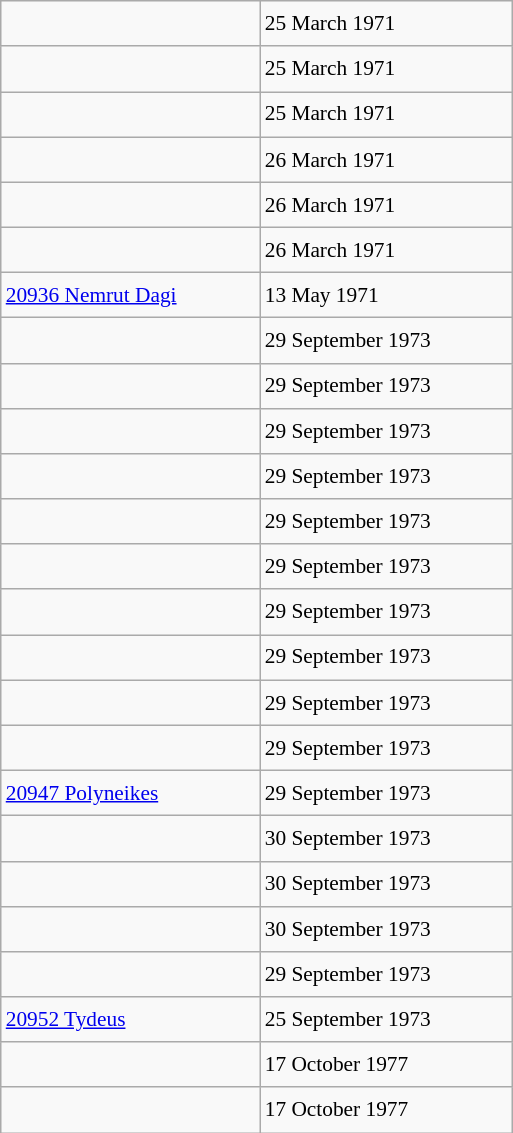<table class="wikitable" style="font-size: 89%; float: left; width: 24em; margin-right: 1em; line-height: 1.65em">
<tr>
<td></td>
<td>25 March 1971</td>
</tr>
<tr>
<td></td>
<td>25 March 1971</td>
</tr>
<tr>
<td></td>
<td>25 March 1971</td>
</tr>
<tr>
<td></td>
<td>26 March 1971</td>
</tr>
<tr>
<td></td>
<td>26 March 1971</td>
</tr>
<tr>
<td></td>
<td>26 March 1971</td>
</tr>
<tr>
<td><a href='#'>20936 Nemrut Dagi</a></td>
<td>13 May 1971</td>
</tr>
<tr>
<td></td>
<td>29 September 1973</td>
</tr>
<tr>
<td></td>
<td>29 September 1973</td>
</tr>
<tr>
<td></td>
<td>29 September 1973</td>
</tr>
<tr>
<td></td>
<td>29 September 1973</td>
</tr>
<tr>
<td></td>
<td>29 September 1973</td>
</tr>
<tr>
<td></td>
<td>29 September 1973</td>
</tr>
<tr>
<td></td>
<td>29 September 1973</td>
</tr>
<tr>
<td></td>
<td>29 September 1973</td>
</tr>
<tr>
<td></td>
<td>29 September 1973</td>
</tr>
<tr>
<td></td>
<td>29 September 1973</td>
</tr>
<tr>
<td><a href='#'>20947 Polyneikes</a></td>
<td>29 September 1973</td>
</tr>
<tr>
<td></td>
<td>30 September 1973</td>
</tr>
<tr>
<td></td>
<td>30 September 1973</td>
</tr>
<tr>
<td></td>
<td>30 September 1973</td>
</tr>
<tr>
<td></td>
<td>29 September 1973</td>
</tr>
<tr>
<td><a href='#'>20952 Tydeus</a></td>
<td>25 September 1973</td>
</tr>
<tr>
<td></td>
<td>17 October 1977</td>
</tr>
<tr>
<td></td>
<td>17 October 1977</td>
</tr>
</table>
